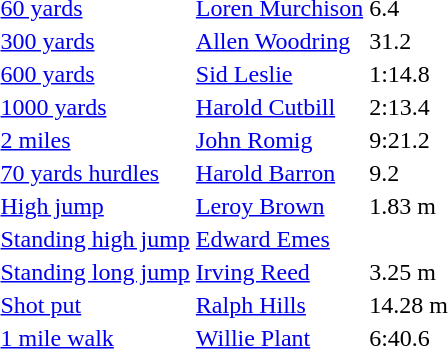<table>
<tr>
<td><a href='#'>60 yards</a></td>
<td><a href='#'>Loren Murchison</a></td>
<td>6.4</td>
<td></td>
<td></td>
<td></td>
<td></td>
</tr>
<tr>
<td><a href='#'>300 yards</a></td>
<td><a href='#'>Allen Woodring</a></td>
<td>31.2</td>
<td></td>
<td></td>
<td></td>
<td></td>
</tr>
<tr>
<td><a href='#'>600 yards</a></td>
<td><a href='#'>Sid Leslie</a></td>
<td>1:14.8</td>
<td></td>
<td></td>
<td></td>
<td></td>
</tr>
<tr>
<td><a href='#'>1000 yards</a></td>
<td><a href='#'>Harold Cutbill</a></td>
<td>2:13.4</td>
<td></td>
<td></td>
<td></td>
<td></td>
</tr>
<tr>
<td><a href='#'>2 miles</a></td>
<td><a href='#'>John Romig</a></td>
<td>9:21.2</td>
<td></td>
<td></td>
<td></td>
<td></td>
</tr>
<tr>
<td><a href='#'>70 yards hurdles</a></td>
<td><a href='#'>Harold Barron</a></td>
<td>9.2</td>
<td></td>
<td></td>
<td></td>
<td></td>
</tr>
<tr>
<td><a href='#'>High jump</a></td>
<td><a href='#'>Leroy Brown</a></td>
<td>1.83 m</td>
<td></td>
<td></td>
<td></td>
<td></td>
</tr>
<tr>
<td><a href='#'>Standing high jump</a></td>
<td><a href='#'>Edward Emes</a></td>
<td></td>
<td></td>
<td></td>
<td></td>
<td></td>
</tr>
<tr>
<td><a href='#'>Standing long jump</a></td>
<td><a href='#'>Irving Reed</a></td>
<td>3.25 m</td>
<td></td>
<td></td>
<td></td>
<td></td>
</tr>
<tr>
<td><a href='#'>Shot put</a></td>
<td><a href='#'>Ralph Hills</a></td>
<td>14.28 m</td>
<td></td>
<td></td>
<td></td>
<td></td>
</tr>
<tr>
<td><a href='#'>1 mile walk</a></td>
<td><a href='#'>Willie Plant</a></td>
<td>6:40.6</td>
<td></td>
<td></td>
<td></td>
<td></td>
</tr>
</table>
